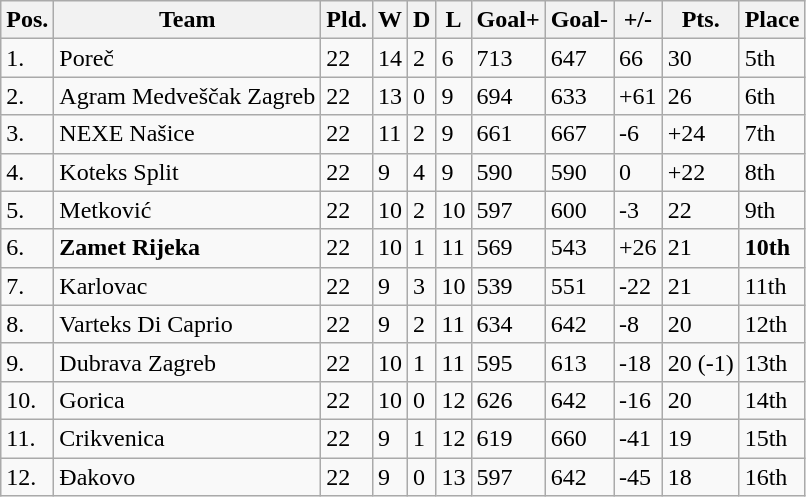<table class="wikitable">
<tr>
<th>Pos.</th>
<th>Team</th>
<th>Pld.</th>
<th>W</th>
<th>D</th>
<th>L</th>
<th>Goal+</th>
<th>Goal-</th>
<th>+/-</th>
<th>Pts.</th>
<th>Place</th>
</tr>
<tr style="background:"#ffffdd";">
<td>1.</td>
<td>Poreč</td>
<td>22</td>
<td>14</td>
<td>2</td>
<td>6</td>
<td>713</td>
<td>647</td>
<td>66</td>
<td>30</td>
<td>5th</td>
</tr>
<tr style="background:"#ffffdd";">
<td>2.</td>
<td>Agram Medveščak Zagreb</td>
<td>22</td>
<td>13</td>
<td>0</td>
<td>9</td>
<td>694</td>
<td>633</td>
<td>+61</td>
<td>26</td>
<td>6th</td>
</tr>
<tr style="background:"#ffffdd";">
<td>3.</td>
<td>NEXE Našice</td>
<td>22</td>
<td>11</td>
<td>2</td>
<td>9</td>
<td>661</td>
<td>667</td>
<td>-6</td>
<td>+24</td>
<td>7th</td>
</tr>
<tr style="background:"#ffffdd";">
<td>4.</td>
<td>Koteks Split</td>
<td>22</td>
<td>9</td>
<td>4</td>
<td>9</td>
<td>590</td>
<td>590</td>
<td>0</td>
<td>+22</td>
<td>8th</td>
</tr>
<tr style="background:"#ffffdd";">
<td>5.</td>
<td>Metković</td>
<td>22</td>
<td>10</td>
<td>2</td>
<td>10</td>
<td>597</td>
<td>600</td>
<td>-3</td>
<td>22</td>
<td>9th</td>
</tr>
<tr style="background:"#ffffdd";">
<td>6.</td>
<td><strong>Zamet Rijeka</strong></td>
<td>22</td>
<td>10</td>
<td>1</td>
<td>11</td>
<td>569</td>
<td>543</td>
<td>+26</td>
<td>21</td>
<td><strong>10th</strong></td>
</tr>
<tr style="background:"#ffffdd";">
<td>7.</td>
<td>Karlovac</td>
<td>22</td>
<td>9</td>
<td>3</td>
<td>10</td>
<td>539</td>
<td>551</td>
<td>-22</td>
<td>21</td>
<td>11th</td>
</tr>
<tr style="background:"#ffffdd";">
<td>8.</td>
<td>Varteks Di Caprio</td>
<td>22</td>
<td>9</td>
<td>2</td>
<td>11</td>
<td>634</td>
<td>642</td>
<td>-8</td>
<td>20</td>
<td>12th</td>
</tr>
<tr style="background:"#ffffdd";">
<td>9.</td>
<td>Dubrava Zagreb</td>
<td>22</td>
<td>10</td>
<td>1</td>
<td>11</td>
<td>595</td>
<td>613</td>
<td>-18</td>
<td>20 (-1)</td>
<td>13th</td>
</tr>
<tr style="background:"#ffffdd";">
<td>10.</td>
<td>Gorica</td>
<td>22</td>
<td>10</td>
<td>0</td>
<td>12</td>
<td>626</td>
<td>642</td>
<td>-16</td>
<td>20</td>
<td>14th</td>
</tr>
<tr style="background:"#ffffdd";">
<td>11.</td>
<td>Crikvenica</td>
<td>22</td>
<td>9</td>
<td>1</td>
<td>12</td>
<td>619</td>
<td>660</td>
<td>-41</td>
<td>19</td>
<td>15th</td>
</tr>
<tr style="background:"#ffffdd";">
<td>12.</td>
<td>Đakovo</td>
<td>22</td>
<td>9</td>
<td>0</td>
<td>13</td>
<td>597</td>
<td>642</td>
<td>-45</td>
<td>18</td>
<td>16th</td>
</tr>
</table>
